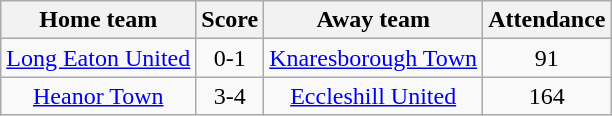<table class="wikitable" style="text-align: center">
<tr>
<th>Home team</th>
<th>Score</th>
<th>Away team</th>
<th>Attendance</th>
</tr>
<tr>
<td><a href='#'>Long Eaton United</a></td>
<td>0-1</td>
<td><a href='#'>Knaresborough Town</a></td>
<td>91</td>
</tr>
<tr>
<td><a href='#'>Heanor Town</a></td>
<td>3-4</td>
<td><a href='#'>Eccleshill United</a></td>
<td>164</td>
</tr>
</table>
